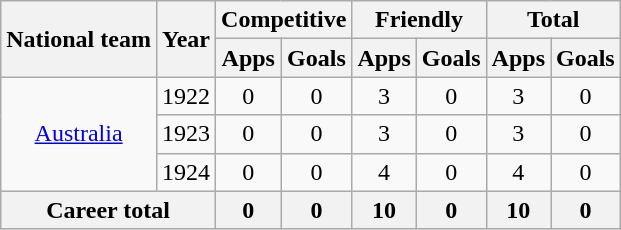<table class="wikitable" style="text-align:center">
<tr>
<th rowspan="2">National team</th>
<th rowspan="2">Year</th>
<th colspan="2">Competitive</th>
<th colspan="2">Friendly</th>
<th colspan="2">Total</th>
</tr>
<tr>
<th>Apps</th>
<th>Goals</th>
<th>Apps</th>
<th>Goals</th>
<th>Apps</th>
<th>Goals</th>
</tr>
<tr>
<td rowspan="3"><a href='#'>Australia</a></td>
<td>1922</td>
<td>0</td>
<td>0</td>
<td>3</td>
<td>0</td>
<td>3</td>
<td>0</td>
</tr>
<tr>
<td>1923</td>
<td>0</td>
<td>0</td>
<td>3</td>
<td>0</td>
<td>3</td>
<td>0</td>
</tr>
<tr>
<td>1924</td>
<td>0</td>
<td>0</td>
<td>4</td>
<td>0</td>
<td>4</td>
<td>0</td>
</tr>
<tr>
<th colspan="2">Career total</th>
<th>0</th>
<th>0</th>
<th>10</th>
<th>0</th>
<th>10</th>
<th>0</th>
</tr>
</table>
